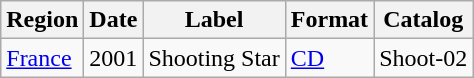<table class="wikitable">
<tr>
<th>Region</th>
<th>Date</th>
<th>Label</th>
<th>Format</th>
<th>Catalog</th>
</tr>
<tr>
<td><a href='#'>France</a></td>
<td>2001</td>
<td>Shooting Star</td>
<td><a href='#'>CD</a></td>
<td>Shoot-02</td>
</tr>
</table>
